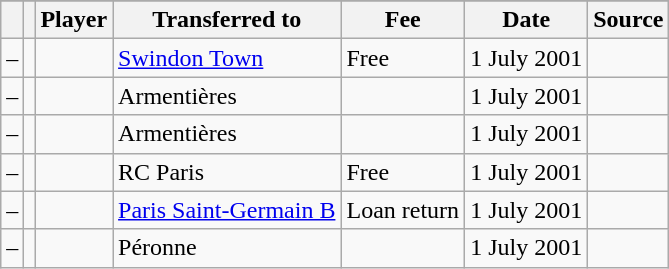<table class="wikitable plainrowheaders sortable">
<tr>
</tr>
<tr>
<th></th>
<th></th>
<th scope=col>Player</th>
<th !scope=col>Transferred to</th>
<th scope=col>Fee</th>
<th scope=col>Date</th>
<th scope=col>Source</th>
</tr>
<tr>
<td align=center>–</td>
<td align=center></td>
<td></td>
<td> <a href='#'>Swindon Town</a></td>
<td>Free</td>
<td>1 July 2001</td>
<td></td>
</tr>
<tr>
<td align=center>–</td>
<td align=center></td>
<td></td>
<td> Armentières</td>
<td></td>
<td>1 July 2001</td>
<td></td>
</tr>
<tr>
<td align=center>–</td>
<td align=center></td>
<td></td>
<td> Armentières</td>
<td></td>
<td>1 July 2001</td>
<td></td>
</tr>
<tr>
<td align=center>–</td>
<td align=center></td>
<td></td>
<td> RC Paris</td>
<td>Free</td>
<td>1 July 2001</td>
<td></td>
</tr>
<tr>
<td align=center>–</td>
<td align=center></td>
<td></td>
<td> <a href='#'>Paris Saint-Germain B</a></td>
<td>Loan return</td>
<td>1 July 2001</td>
<td></td>
</tr>
<tr>
<td align=center>–</td>
<td align=center></td>
<td></td>
<td> Péronne</td>
<td></td>
<td>1 July 2001</td>
<td></td>
</tr>
</table>
